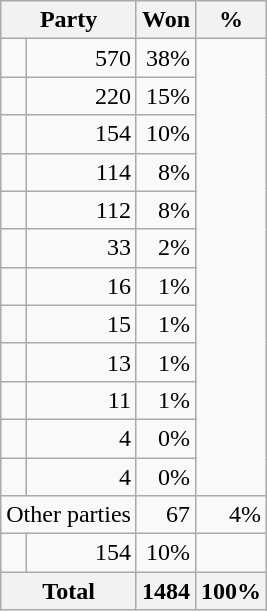<table class=wikitable style="text-align:right;">
<tr>
<th colspan=2>Party</th>
<th>Won</th>
<th>%</th>
</tr>
<tr>
<td></td>
<td>570</td>
<td>38%</td>
</tr>
<tr>
<td></td>
<td>220</td>
<td>15%</td>
</tr>
<tr>
<td></td>
<td>154</td>
<td>10%</td>
</tr>
<tr>
<td></td>
<td>114</td>
<td>8%</td>
</tr>
<tr>
<td></td>
<td>112</td>
<td>8%</td>
</tr>
<tr>
<td></td>
<td>33</td>
<td>2%</td>
</tr>
<tr>
<td></td>
<td>16</td>
<td>1%</td>
</tr>
<tr>
<td></td>
<td>15</td>
<td>1%</td>
</tr>
<tr>
<td></td>
<td>13</td>
<td>1%</td>
</tr>
<tr>
<td></td>
<td>11</td>
<td>1%</td>
</tr>
<tr>
<td></td>
<td>4</td>
<td>0%</td>
</tr>
<tr>
<td></td>
<td>4</td>
<td>0%</td>
</tr>
<tr>
<td colspan=2 align=left>Other parties</td>
<td>67</td>
<td>4%</td>
</tr>
<tr>
<td></td>
<td>154</td>
<td>10%</td>
</tr>
<tr>
<th colspan=2>Total</th>
<th>1484</th>
<th>100%</th>
</tr>
</table>
